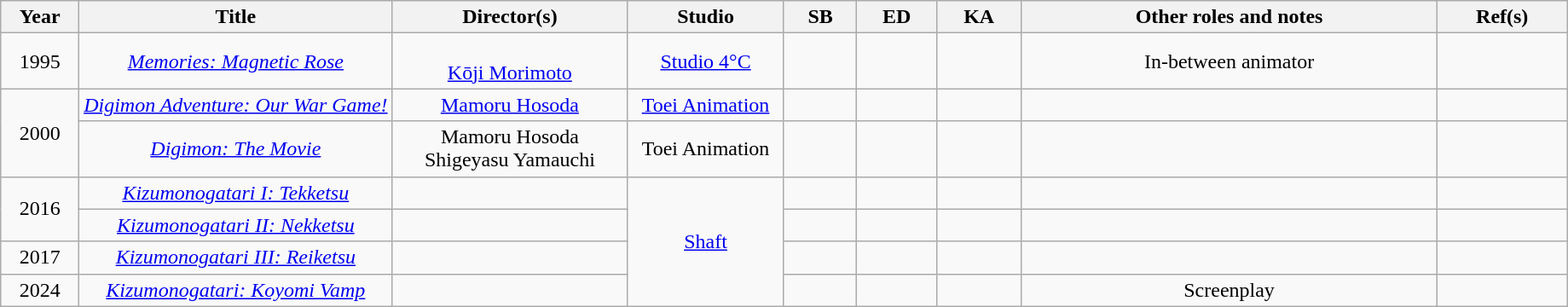<table class="wikitable sortable" style="text-align:center; margin=auto; ">
<tr>
<th scope="col" width=5%>Year</th>
<th scope="col" width=20%>Title</th>
<th scope="col" width=15%>Director(s)</th>
<th scope="col" width=10%>Studio</th>
<th scope="col" class="unsortable">SB</th>
<th scope="col" class="unsortable">ED</th>
<th scope="col" class="unsortable">KA</th>
<th scope="col" class="unsortable">Other roles and notes</th>
<th scope="col" class="unsortable">Ref(s)</th>
</tr>
<tr v>
<td>1995</td>
<td><em><a href='#'>Memories: Magnetic Rose</a></em></td>
<td><br><a href='#'>Kōji Morimoto</a></td>
<td><a href='#'>Studio 4°C</a></td>
<td></td>
<td></td>
<td></td>
<td>In-between animator</td>
<td></td>
</tr>
<tr>
<td rowspan="2">2000</td>
<td><em><a href='#'>Digimon Adventure: Our War Game!</a></em></td>
<td><a href='#'>Mamoru Hosoda</a></td>
<td><a href='#'>Toei Animation</a></td>
<td></td>
<td></td>
<td></td>
<td></td>
<td></td>
</tr>
<tr>
<td><em><a href='#'>Digimon: The Movie</a></em></td>
<td>Mamoru Hosoda<br>Shigeyasu Yamauchi</td>
<td>Toei Animation</td>
<td></td>
<td></td>
<td></td>
<td></td>
<td></td>
</tr>
<tr>
<td rowspan="2">2016</td>
<td><em><a href='#'>Kizumonogatari I: Tekketsu</a></em></td>
<td></td>
<td rowspan="4"><a href='#'>Shaft</a></td>
<td></td>
<td></td>
<td></td>
<td></td>
<td></td>
</tr>
<tr>
<td><em><a href='#'>Kizumonogatari II: Nekketsu</a></em></td>
<td></td>
<td></td>
<td></td>
<td></td>
<td></td>
<td></td>
</tr>
<tr>
<td>2017</td>
<td><em><a href='#'>Kizumonogatari III: Reiketsu</a></em></td>
<td></td>
<td></td>
<td></td>
<td></td>
<td></td>
<td></td>
</tr>
<tr>
<td>2024</td>
<td><em><a href='#'>Kizumonogatari: Koyomi Vamp</a></em></td>
<td></td>
<td></td>
<td></td>
<td></td>
<td>Screenplay</td>
<td></td>
</tr>
</table>
